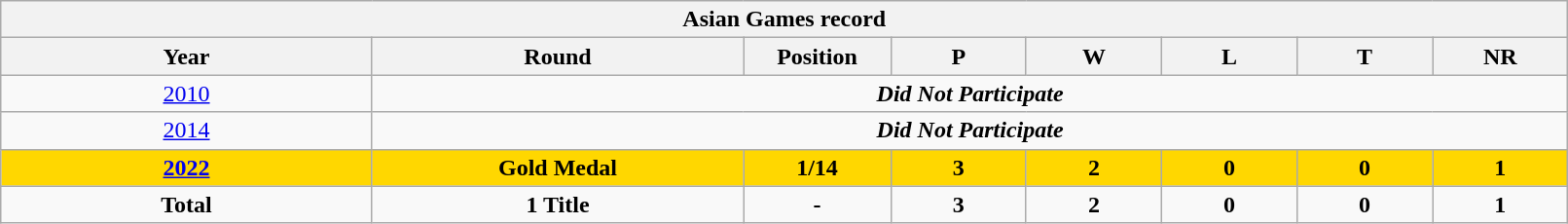<table class="wikitable" style="text-align: center; width:85%">
<tr>
<th colspan=10>Asian Games record</th>
</tr>
<tr>
<th width=150>Year</th>
<th width=150>Round</th>
<th width=50>Position</th>
<th width=50>P</th>
<th width=50>W</th>
<th width=50>L</th>
<th width=50>T</th>
<th width=50>NR</th>
</tr>
<tr>
<td> <a href='#'>2010</a></td>
<td colspan=7><strong> <em>Did Not Participate</em> </strong></td>
</tr>
<tr>
<td> <a href='#'>2014</a></td>
<td colspan=7><strong> <em>Did Not Participate</em> </strong></td>
</tr>
<tr style="background:gold;">
<td> <strong><a href='#'>2022</a></strong></td>
<td><strong>Gold Medal</strong></td>
<td><strong>1/14</strong></td>
<td><strong>3</strong></td>
<td><strong>2</strong></td>
<td><strong>0</strong></td>
<td><strong>0</strong></td>
<td><strong>1</strong></td>
</tr>
<tr>
<td><strong>Total</strong></td>
<td><strong>1 Title</strong></td>
<td><strong>-</strong></td>
<td><strong>3</strong></td>
<td><strong>2</strong></td>
<td><strong>0</strong></td>
<td><strong>0</strong></td>
<td><strong>1</strong></td>
</tr>
</table>
